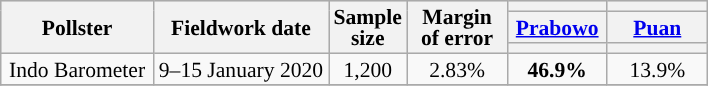<table class="wikitable" style="text-align:center; font-size:90%; line-height:14px;">
<tr bgcolor=lightgray>
<th style="width:95px;" rowspan="3">Pollster</th>
<th style="width:110px;" rowspan="3">Fieldwork date</th>
<th style="width:35px;" rowspan="3">Sample size</th>
<th rowspan="3" style="width:60px;">Margin of error</th>
<th style="width:60px;"></th>
<th style="width:60px;"></th>
</tr>
<tr>
<th><a href='#'>Prabowo</a> <br></th>
<th><a href='#'>Puan</a>  <br></th>
</tr>
<tr>
<th class="unsortable" style="color:inherit;background:"></th>
<th class="unsortable" style="color:inherit;background:"></th>
</tr>
<tr>
<td>Indo Barometer</td>
<td>9–15 January 2020</td>
<td>1,200</td>
<td>2.83%</td>
<td style="background-color:#"><strong>46.9%</strong></td>
<td>13.9%</td>
</tr>
<tr>
</tr>
</table>
